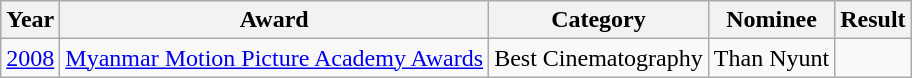<table class="wikitable">
<tr>
<th>Year</th>
<th>Award</th>
<th>Category</th>
<th>Nominee</th>
<th>Result</th>
</tr>
<tr>
<td><a href='#'>2008</a></td>
<td><a href='#'>Myanmar Motion Picture Academy Awards</a></td>
<td>Best Cinematography</td>
<td>Than Nyunt</td>
<td></td>
</tr>
</table>
